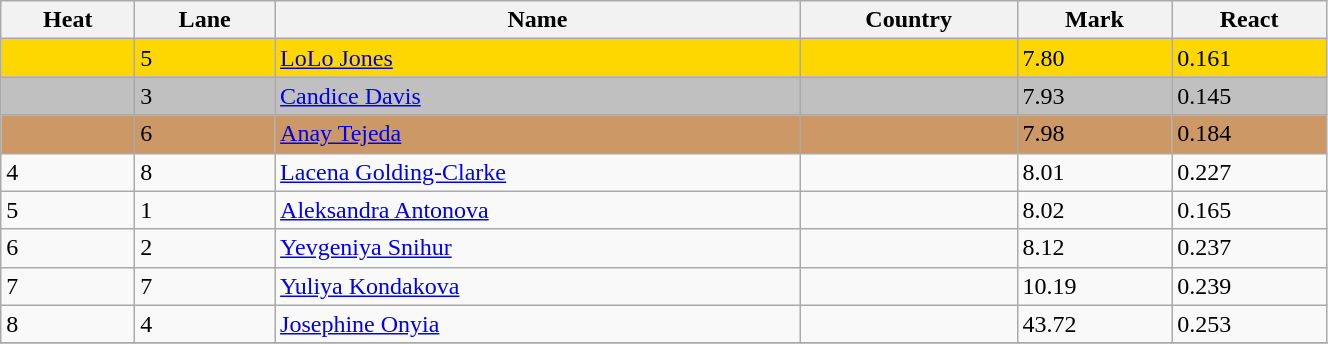<table class="wikitable" width=70%>
<tr>
<th>Heat</th>
<th>Lane</th>
<th>Name</th>
<th>Country</th>
<th>Mark</th>
<th>React</th>
</tr>
<tr bgcolor=gold>
<td></td>
<td>5</td>
<td><a href='#'>LoLo Jones</a></td>
<td></td>
<td>7.80</td>
<td>0.161</td>
</tr>
<tr bgcolor=silver>
<td></td>
<td>3</td>
<td><a href='#'>Candice Davis</a></td>
<td></td>
<td>7.93</td>
<td>0.145</td>
</tr>
<tr bgcolor=cc9966>
<td></td>
<td>6</td>
<td><a href='#'>Anay Tejeda</a></td>
<td></td>
<td>7.98</td>
<td>0.184</td>
</tr>
<tr>
<td>4</td>
<td>8</td>
<td><a href='#'>Lacena Golding-Clarke</a></td>
<td></td>
<td>8.01</td>
<td>0.227</td>
</tr>
<tr>
<td>5</td>
<td>1</td>
<td><a href='#'>Aleksandra Antonova</a></td>
<td></td>
<td>8.02</td>
<td>0.165</td>
</tr>
<tr>
<td>6</td>
<td>2</td>
<td><a href='#'>Yevgeniya Snihur</a></td>
<td></td>
<td>8.12</td>
<td>0.237</td>
</tr>
<tr>
<td>7</td>
<td>7</td>
<td><a href='#'>Yuliya Kondakova</a></td>
<td></td>
<td>10.19</td>
<td>0.239</td>
</tr>
<tr>
<td>8</td>
<td>4</td>
<td><a href='#'>Josephine Onyia</a></td>
<td></td>
<td>43.72</td>
<td>0.253</td>
</tr>
<tr>
</tr>
</table>
